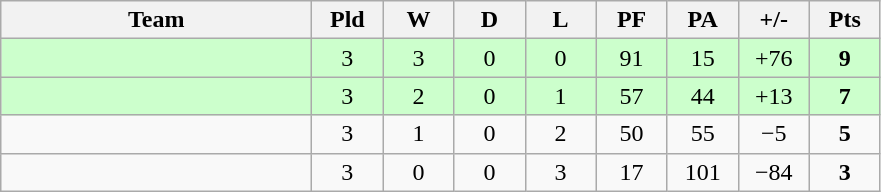<table class="wikitable" style="text-align: center;">
<tr>
<th width="200">Team</th>
<th width="40">Pld</th>
<th width="40">W</th>
<th width="40">D</th>
<th width="40">L</th>
<th width="40">PF</th>
<th width="40">PA</th>
<th width="40">+/-</th>
<th width="40">Pts</th>
</tr>
<tr style="background-color:#ccffcc">
<td style="text-align:left;"></td>
<td>3</td>
<td>3</td>
<td>0</td>
<td>0</td>
<td>91</td>
<td>15</td>
<td>+76</td>
<td><strong>9</strong></td>
</tr>
<tr style="background-color:#ccffcc">
<td style="text-align:left;"></td>
<td>3</td>
<td>2</td>
<td>0</td>
<td>1</td>
<td>57</td>
<td>44</td>
<td>+13</td>
<td><strong>7</strong></td>
</tr>
<tr>
<td style="text-align:left;"></td>
<td>3</td>
<td>1</td>
<td>0</td>
<td>2</td>
<td>50</td>
<td>55</td>
<td>−5</td>
<td><strong>5</strong></td>
</tr>
<tr>
<td style="text-align:left;"></td>
<td>3</td>
<td>0</td>
<td>0</td>
<td>3</td>
<td>17</td>
<td>101</td>
<td>−84</td>
<td><strong>3</strong></td>
</tr>
</table>
